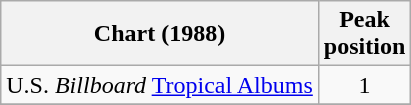<table class="wikitable">
<tr>
<th align="left">Chart (1988)</th>
<th align="left">Peak<br>position</th>
</tr>
<tr>
<td align="left">U.S. <em>Billboard</em> <a href='#'>Tropical Albums</a></td>
<td align="center">1</td>
</tr>
<tr>
</tr>
</table>
